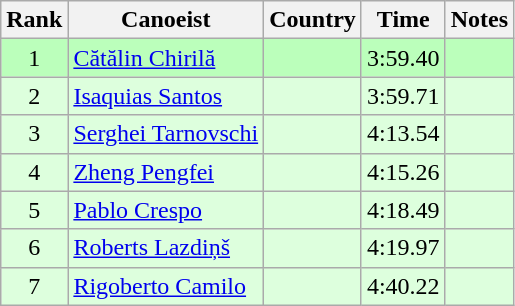<table class="wikitable" style="text-align:center">
<tr>
<th>Rank</th>
<th>Canoeist</th>
<th>Country</th>
<th>Time</th>
<th>Notes</th>
</tr>
<tr bgcolor=bbffbb>
<td>1</td>
<td align="left"><a href='#'>Cătălin Chirilă</a></td>
<td align="left"></td>
<td>3:59.40</td>
<td></td>
</tr>
<tr bgcolor=ddffdd>
<td>2</td>
<td align="left"><a href='#'>Isaquias Santos</a></td>
<td align="left"></td>
<td>3:59.71</td>
<td></td>
</tr>
<tr bgcolor=ddffdd>
<td>3</td>
<td align="left"><a href='#'>Serghei Tarnovschi</a></td>
<td align="left"></td>
<td>4:13.54</td>
<td></td>
</tr>
<tr bgcolor=ddffdd>
<td>4</td>
<td align="left"><a href='#'>Zheng Pengfei</a></td>
<td align="left"></td>
<td>4:15.26</td>
<td></td>
</tr>
<tr bgcolor=ddffdd>
<td>5</td>
<td align="left"><a href='#'>Pablo Crespo</a></td>
<td align="left"></td>
<td>4:18.49</td>
<td></td>
</tr>
<tr bgcolor=ddffdd>
<td>6</td>
<td align="left"><a href='#'>Roberts Lazdiņš</a></td>
<td align="left"></td>
<td>4:19.97</td>
<td></td>
</tr>
<tr bgcolor=ddffdd>
<td>7</td>
<td align="left"><a href='#'>Rigoberto Camilo</a></td>
<td align="left"></td>
<td>4:40.22</td>
<td></td>
</tr>
</table>
